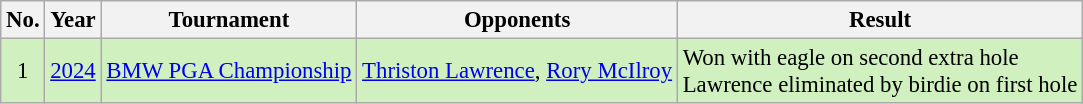<table class="wikitable" style="font-size:95%;">
<tr>
<th>No.</th>
<th>Year</th>
<th>Tournament</th>
<th>Opponents</th>
<th>Result</th>
</tr>
<tr style="background:#D0F0C0;">
<td align=center>1</td>
<td><a href='#'>2024</a></td>
<td><a href='#'>BMW PGA Championship</a></td>
<td> <a href='#'>Thriston Lawrence</a>,  <a href='#'>Rory McIlroy</a></td>
<td>Won with eagle on second extra hole<br>Lawrence eliminated by birdie on first hole</td>
</tr>
</table>
